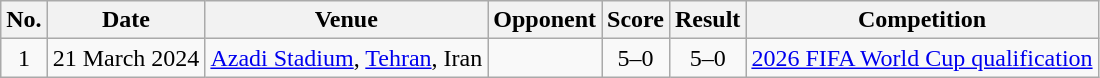<table class="wikitable sortable">
<tr>
<th scope="col">No.</th>
<th scope="col">Date</th>
<th scope="col">Venue</th>
<th scope="col">Opponent</th>
<th scope="col">Score</th>
<th scope="col">Result</th>
<th scope="col">Competition</th>
</tr>
<tr>
<td align="center">1</td>
<td>21 March 2024</td>
<td><a href='#'>Azadi Stadium</a>, <a href='#'>Tehran</a>, Iran</td>
<td></td>
<td align=center>5–0</td>
<td style="text-align:center">5–0</td>
<td><a href='#'>2026 FIFA World Cup qualification</a></td>
</tr>
</table>
